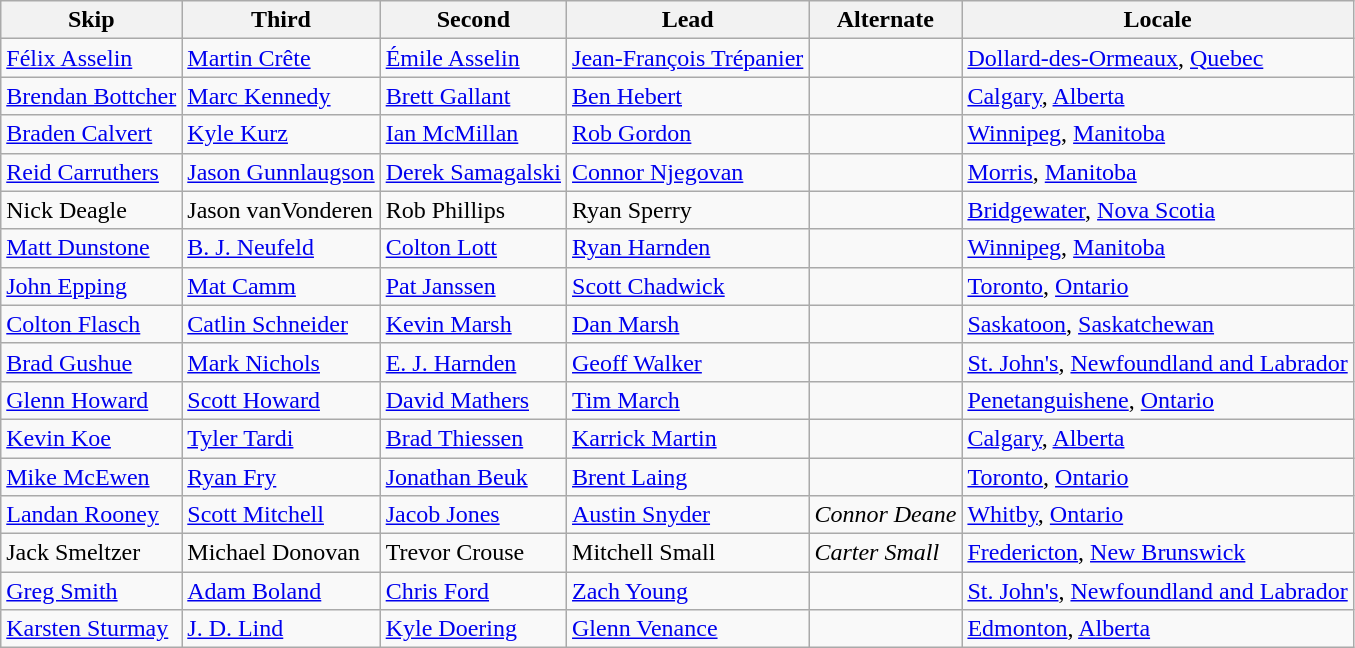<table class="wikitable">
<tr>
<th scope="col">Skip</th>
<th scope="col">Third</th>
<th scope="col">Second</th>
<th scope="col">Lead</th>
<th scope="col">Alternate</th>
<th scope="col">Locale</th>
</tr>
<tr>
<td><a href='#'>Félix Asselin</a></td>
<td><a href='#'>Martin Crête</a></td>
<td><a href='#'>Émile Asselin</a></td>
<td><a href='#'>Jean-François Trépanier</a></td>
<td></td>
<td> <a href='#'>Dollard-des-Ormeaux</a>, <a href='#'>Quebec</a></td>
</tr>
<tr>
<td><a href='#'>Brendan Bottcher</a></td>
<td><a href='#'>Marc Kennedy</a></td>
<td><a href='#'>Brett Gallant</a></td>
<td><a href='#'>Ben Hebert</a></td>
<td></td>
<td> <a href='#'>Calgary</a>, <a href='#'>Alberta</a></td>
</tr>
<tr>
<td><a href='#'>Braden Calvert</a></td>
<td><a href='#'>Kyle Kurz</a></td>
<td><a href='#'>Ian McMillan</a></td>
<td><a href='#'>Rob Gordon</a></td>
<td></td>
<td> <a href='#'>Winnipeg</a>, <a href='#'>Manitoba</a></td>
</tr>
<tr>
<td><a href='#'>Reid Carruthers</a></td>
<td><a href='#'>Jason Gunnlaugson</a></td>
<td><a href='#'>Derek Samagalski</a></td>
<td><a href='#'>Connor Njegovan</a></td>
<td></td>
<td> <a href='#'>Morris</a>, <a href='#'>Manitoba</a></td>
</tr>
<tr>
<td>Nick Deagle</td>
<td>Jason vanVonderen</td>
<td>Rob Phillips</td>
<td>Ryan Sperry</td>
<td></td>
<td> <a href='#'>Bridgewater</a>, <a href='#'>Nova Scotia</a></td>
</tr>
<tr>
<td><a href='#'>Matt Dunstone</a></td>
<td><a href='#'>B. J. Neufeld</a></td>
<td><a href='#'>Colton Lott</a></td>
<td><a href='#'>Ryan Harnden</a></td>
<td></td>
<td> <a href='#'>Winnipeg</a>, <a href='#'>Manitoba</a></td>
</tr>
<tr>
<td><a href='#'>John Epping</a></td>
<td><a href='#'>Mat Camm</a></td>
<td><a href='#'>Pat Janssen</a></td>
<td><a href='#'>Scott Chadwick</a></td>
<td></td>
<td> <a href='#'>Toronto</a>, <a href='#'>Ontario</a></td>
</tr>
<tr>
<td><a href='#'>Colton Flasch</a></td>
<td><a href='#'>Catlin Schneider</a></td>
<td><a href='#'>Kevin Marsh</a></td>
<td><a href='#'>Dan Marsh</a></td>
<td></td>
<td> <a href='#'>Saskatoon</a>, <a href='#'>Saskatchewan</a></td>
</tr>
<tr>
<td><a href='#'>Brad Gushue</a></td>
<td><a href='#'>Mark Nichols</a></td>
<td><a href='#'>E. J. Harnden</a></td>
<td><a href='#'>Geoff Walker</a></td>
<td></td>
<td> <a href='#'>St. John's</a>, <a href='#'>Newfoundland and Labrador</a></td>
</tr>
<tr>
<td><a href='#'>Glenn Howard</a></td>
<td><a href='#'>Scott Howard</a></td>
<td><a href='#'>David Mathers</a></td>
<td><a href='#'>Tim March</a></td>
<td></td>
<td> <a href='#'>Penetanguishene</a>, <a href='#'>Ontario</a></td>
</tr>
<tr>
<td><a href='#'>Kevin Koe</a></td>
<td><a href='#'>Tyler Tardi</a></td>
<td><a href='#'>Brad Thiessen</a></td>
<td><a href='#'>Karrick Martin</a></td>
<td></td>
<td> <a href='#'>Calgary</a>, <a href='#'>Alberta</a></td>
</tr>
<tr>
<td><a href='#'>Mike McEwen</a></td>
<td><a href='#'>Ryan Fry</a></td>
<td><a href='#'>Jonathan Beuk</a></td>
<td><a href='#'>Brent Laing</a></td>
<td></td>
<td> <a href='#'>Toronto</a>, <a href='#'>Ontario</a></td>
</tr>
<tr>
<td><a href='#'>Landan Rooney</a></td>
<td><a href='#'>Scott Mitchell</a></td>
<td><a href='#'>Jacob Jones</a></td>
<td><a href='#'>Austin Snyder</a></td>
<td><em>Connor Deane</em></td>
<td> <a href='#'>Whitby</a>, <a href='#'>Ontario</a></td>
</tr>
<tr>
<td>Jack Smeltzer</td>
<td>Michael Donovan</td>
<td>Trevor Crouse</td>
<td>Mitchell Small</td>
<td><em>Carter Small</em></td>
<td> <a href='#'>Fredericton</a>, <a href='#'>New Brunswick</a></td>
</tr>
<tr>
<td><a href='#'>Greg Smith</a></td>
<td><a href='#'>Adam Boland</a></td>
<td><a href='#'>Chris Ford</a></td>
<td><a href='#'>Zach Young</a></td>
<td></td>
<td> <a href='#'>St. John's</a>, <a href='#'>Newfoundland and Labrador</a></td>
</tr>
<tr>
<td><a href='#'>Karsten Sturmay</a></td>
<td><a href='#'>J. D. Lind</a></td>
<td><a href='#'>Kyle Doering</a></td>
<td><a href='#'>Glenn Venance</a></td>
<td></td>
<td> <a href='#'>Edmonton</a>, <a href='#'>Alberta</a></td>
</tr>
</table>
